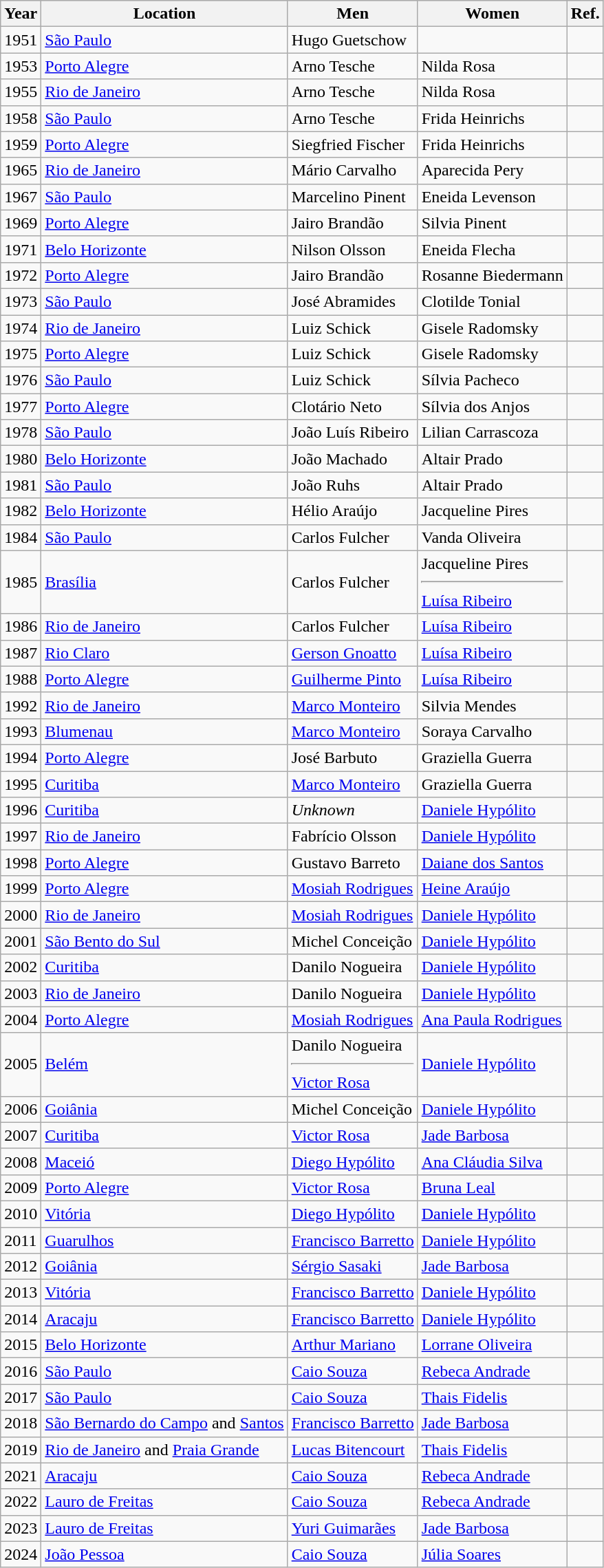<table class="wikitable">
<tr style="background:#efefef">
<th>Year</th>
<th>Location</th>
<th>Men</th>
<th>Women</th>
<th>Ref.</th>
</tr>
<tr>
<td>1951</td>
<td><a href='#'>São Paulo</a></td>
<td>Hugo Guetschow</td>
<td></td>
<td></td>
</tr>
<tr>
<td>1953</td>
<td><a href='#'>Porto Alegre</a></td>
<td>Arno Tesche</td>
<td>Nilda Rosa</td>
<td></td>
</tr>
<tr>
<td>1955</td>
<td><a href='#'>Rio de Janeiro</a></td>
<td>Arno Tesche</td>
<td>Nilda Rosa</td>
<td></td>
</tr>
<tr>
<td>1958</td>
<td><a href='#'>São Paulo</a></td>
<td>Arno Tesche</td>
<td>Frida Heinrichs</td>
<td></td>
</tr>
<tr>
<td>1959</td>
<td><a href='#'>Porto Alegre</a></td>
<td>Siegfried Fischer</td>
<td>Frida Heinrichs</td>
<td></td>
</tr>
<tr>
<td>1965</td>
<td><a href='#'>Rio de Janeiro</a></td>
<td>Mário Carvalho</td>
<td>Aparecida Pery</td>
<td></td>
</tr>
<tr>
<td>1967</td>
<td><a href='#'>São Paulo</a></td>
<td>Marcelino Pinent</td>
<td>Eneida Levenson</td>
<td></td>
</tr>
<tr>
<td>1969</td>
<td><a href='#'>Porto Alegre</a></td>
<td>Jairo Brandão</td>
<td>Silvia Pinent</td>
<td></td>
</tr>
<tr>
<td>1971</td>
<td><a href='#'>Belo Horizonte</a></td>
<td>Nilson Olsson</td>
<td>Eneida Flecha</td>
<td></td>
</tr>
<tr>
<td>1972</td>
<td><a href='#'>Porto Alegre</a></td>
<td>Jairo Brandão</td>
<td>Rosanne Biedermann</td>
<td></td>
</tr>
<tr>
<td>1973</td>
<td><a href='#'>São Paulo</a></td>
<td>José Abramides</td>
<td>Clotilde Tonial</td>
<td></td>
</tr>
<tr>
<td>1974</td>
<td><a href='#'>Rio de Janeiro</a></td>
<td>Luiz Schick</td>
<td>Gisele Radomsky</td>
<td></td>
</tr>
<tr>
<td>1975</td>
<td><a href='#'>Porto Alegre</a></td>
<td>Luiz Schick</td>
<td>Gisele Radomsky</td>
<td></td>
</tr>
<tr>
<td>1976</td>
<td><a href='#'>São Paulo</a></td>
<td>Luiz Schick</td>
<td>Sílvia Pacheco</td>
<td></td>
</tr>
<tr>
<td>1977</td>
<td><a href='#'>Porto Alegre</a></td>
<td>Clotário Neto</td>
<td>Sílvia dos Anjos</td>
<td></td>
</tr>
<tr>
<td>1978</td>
<td><a href='#'>São Paulo</a></td>
<td>João Luís Ribeiro</td>
<td>Lilian Carrascoza</td>
<td></td>
</tr>
<tr>
<td>1980</td>
<td><a href='#'>Belo Horizonte</a></td>
<td>João Machado</td>
<td>Altair Prado</td>
<td></td>
</tr>
<tr>
<td>1981</td>
<td><a href='#'>São Paulo</a></td>
<td>João Ruhs</td>
<td>Altair Prado</td>
<td></td>
</tr>
<tr>
<td>1982</td>
<td><a href='#'>Belo Horizonte</a></td>
<td>Hélio Araújo</td>
<td>Jacqueline Pires</td>
<td></td>
</tr>
<tr>
<td>1984</td>
<td><a href='#'>São Paulo</a></td>
<td>Carlos Fulcher</td>
<td>Vanda Oliveira</td>
<td></td>
</tr>
<tr>
<td>1985</td>
<td><a href='#'>Brasília</a></td>
<td>Carlos Fulcher</td>
<td>Jacqueline Pires<hr><a href='#'>Luísa Ribeiro</a></td>
<td></td>
</tr>
<tr>
<td>1986</td>
<td><a href='#'>Rio de Janeiro</a></td>
<td>Carlos Fulcher</td>
<td><a href='#'>Luísa Ribeiro</a></td>
<td></td>
</tr>
<tr>
<td>1987</td>
<td><a href='#'>Rio Claro</a></td>
<td><a href='#'>Gerson Gnoatto</a></td>
<td><a href='#'>Luísa Ribeiro</a></td>
<td></td>
</tr>
<tr>
<td>1988</td>
<td><a href='#'>Porto Alegre</a></td>
<td><a href='#'>Guilherme Pinto</a></td>
<td><a href='#'>Luísa Ribeiro</a></td>
<td></td>
</tr>
<tr>
<td>1992</td>
<td><a href='#'>Rio de Janeiro</a></td>
<td><a href='#'>Marco Monteiro</a></td>
<td>Silvia Mendes</td>
<td></td>
</tr>
<tr>
<td>1993</td>
<td><a href='#'>Blumenau</a></td>
<td><a href='#'>Marco Monteiro</a></td>
<td>Soraya Carvalho</td>
<td></td>
</tr>
<tr>
<td>1994</td>
<td><a href='#'>Porto Alegre</a></td>
<td>José Barbuto</td>
<td>Graziella Guerra</td>
<td></td>
</tr>
<tr>
<td>1995</td>
<td><a href='#'>Curitiba</a></td>
<td><a href='#'>Marco Monteiro</a></td>
<td>Graziella Guerra</td>
<td></td>
</tr>
<tr>
<td>1996</td>
<td><a href='#'>Curitiba</a></td>
<td><em>Unknown</em></td>
<td><a href='#'>Daniele Hypólito</a></td>
<td></td>
</tr>
<tr>
<td>1997</td>
<td><a href='#'>Rio de Janeiro</a></td>
<td>Fabrício Olsson</td>
<td><a href='#'>Daniele Hypólito</a></td>
<td></td>
</tr>
<tr>
<td>1998</td>
<td><a href='#'>Porto Alegre</a></td>
<td>Gustavo Barreto</td>
<td><a href='#'>Daiane dos Santos</a></td>
<td></td>
</tr>
<tr>
<td>1999</td>
<td><a href='#'>Porto Alegre</a></td>
<td><a href='#'>Mosiah Rodrigues</a></td>
<td><a href='#'>Heine Araújo</a></td>
<td></td>
</tr>
<tr>
<td>2000</td>
<td><a href='#'>Rio de Janeiro</a></td>
<td><a href='#'>Mosiah Rodrigues</a></td>
<td><a href='#'>Daniele Hypólito</a></td>
<td></td>
</tr>
<tr>
<td>2001</td>
<td><a href='#'>São Bento do Sul</a></td>
<td>Michel Conceição</td>
<td><a href='#'>Daniele Hypólito</a></td>
<td></td>
</tr>
<tr>
<td>2002</td>
<td><a href='#'>Curitiba</a></td>
<td>Danilo Nogueira</td>
<td><a href='#'>Daniele Hypólito</a></td>
<td></td>
</tr>
<tr>
<td>2003</td>
<td><a href='#'>Rio de Janeiro</a></td>
<td>Danilo Nogueira</td>
<td><a href='#'>Daniele Hypólito</a></td>
<td></td>
</tr>
<tr>
<td>2004</td>
<td><a href='#'>Porto Alegre</a></td>
<td><a href='#'>Mosiah Rodrigues</a></td>
<td><a href='#'>Ana Paula Rodrigues</a></td>
<td></td>
</tr>
<tr>
<td>2005</td>
<td><a href='#'>Belém</a></td>
<td>Danilo Nogueira<hr><a href='#'>Victor Rosa</a></td>
<td><a href='#'>Daniele Hypólito</a></td>
<td></td>
</tr>
<tr>
<td>2006</td>
<td><a href='#'>Goiânia</a></td>
<td>Michel Conceição</td>
<td><a href='#'>Daniele Hypólito</a></td>
<td></td>
</tr>
<tr>
<td>2007</td>
<td><a href='#'>Curitiba</a></td>
<td><a href='#'>Victor Rosa</a></td>
<td><a href='#'>Jade Barbosa</a></td>
<td></td>
</tr>
<tr>
<td>2008</td>
<td><a href='#'>Maceió</a></td>
<td><a href='#'>Diego Hypólito</a></td>
<td><a href='#'>Ana Cláudia Silva</a></td>
<td></td>
</tr>
<tr>
<td>2009</td>
<td><a href='#'>Porto Alegre</a></td>
<td><a href='#'>Victor Rosa</a></td>
<td><a href='#'>Bruna Leal</a></td>
<td></td>
</tr>
<tr>
<td>2010</td>
<td><a href='#'>Vitória</a></td>
<td><a href='#'>Diego Hypólito</a></td>
<td><a href='#'>Daniele Hypólito</a></td>
<td></td>
</tr>
<tr>
<td>2011</td>
<td><a href='#'>Guarulhos</a></td>
<td><a href='#'>Francisco Barretto</a></td>
<td><a href='#'>Daniele Hypólito</a></td>
<td></td>
</tr>
<tr>
<td>2012</td>
<td><a href='#'>Goiânia</a></td>
<td><a href='#'>Sérgio Sasaki</a></td>
<td><a href='#'>Jade Barbosa</a></td>
<td></td>
</tr>
<tr>
<td>2013</td>
<td><a href='#'>Vitória</a></td>
<td><a href='#'>Francisco Barretto</a></td>
<td><a href='#'>Daniele Hypólito</a></td>
<td></td>
</tr>
<tr>
<td>2014</td>
<td><a href='#'>Aracaju</a></td>
<td><a href='#'>Francisco Barretto</a></td>
<td><a href='#'>Daniele Hypólito</a></td>
<td></td>
</tr>
<tr>
<td>2015</td>
<td><a href='#'>Belo Horizonte</a></td>
<td><a href='#'>Arthur Mariano</a></td>
<td><a href='#'>Lorrane Oliveira</a></td>
<td></td>
</tr>
<tr>
<td>2016</td>
<td><a href='#'>São Paulo</a></td>
<td><a href='#'>Caio Souza</a></td>
<td><a href='#'>Rebeca Andrade</a></td>
<td></td>
</tr>
<tr>
<td>2017</td>
<td><a href='#'>São Paulo</a></td>
<td><a href='#'>Caio Souza</a></td>
<td><a href='#'>Thais Fidelis</a></td>
<td></td>
</tr>
<tr>
<td>2018</td>
<td><a href='#'>São Bernardo do Campo</a> and <a href='#'>Santos</a></td>
<td><a href='#'>Francisco Barretto</a></td>
<td><a href='#'>Jade Barbosa</a></td>
<td></td>
</tr>
<tr>
<td>2019</td>
<td><a href='#'>Rio de Janeiro</a> and <a href='#'>Praia Grande</a></td>
<td><a href='#'>Lucas Bitencourt</a></td>
<td><a href='#'>Thais Fidelis</a></td>
<td></td>
</tr>
<tr>
<td>2021</td>
<td><a href='#'>Aracaju</a></td>
<td><a href='#'>Caio Souza</a></td>
<td><a href='#'>Rebeca Andrade</a></td>
<td></td>
</tr>
<tr>
<td>2022</td>
<td><a href='#'>Lauro de Freitas</a></td>
<td><a href='#'>Caio Souza</a></td>
<td><a href='#'>Rebeca Andrade</a></td>
<td></td>
</tr>
<tr>
<td>2023</td>
<td><a href='#'>Lauro de Freitas</a></td>
<td><a href='#'>Yuri Guimarães</a></td>
<td><a href='#'>Jade Barbosa</a></td>
<td></td>
</tr>
<tr>
<td>2024</td>
<td><a href='#'>João Pessoa</a></td>
<td><a href='#'>Caio Souza</a></td>
<td><a href='#'>Júlia Soares</a></td>
<td></td>
</tr>
</table>
